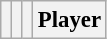<table class="wikitable sortable" style="font-size: 95%;">
<tr>
<th rowspan="2" data-sort-type="number"></th>
<th rowspan="2"></th>
<th rowspan="2"></th>
<th rowspan="4">Player<br>













</th>
</tr>
</table>
